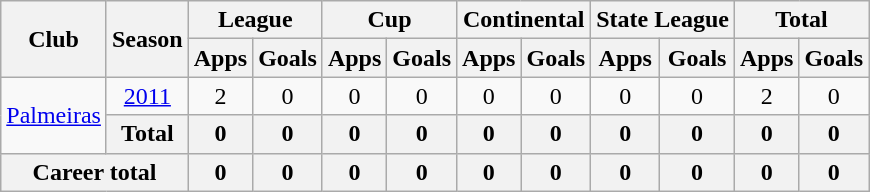<table class="wikitable" style="text-align: center;">
<tr>
<th rowspan="2">Club</th>
<th rowspan="2">Season</th>
<th colspan="2">League</th>
<th colspan="2">Cup</th>
<th colspan="2">Continental</th>
<th colspan="2">State League</th>
<th colspan="2">Total</th>
</tr>
<tr>
<th>Apps</th>
<th>Goals</th>
<th>Apps</th>
<th>Goals</th>
<th>Apps</th>
<th>Goals</th>
<th>Apps</th>
<th>Goals</th>
<th>Apps</th>
<th>Goals</th>
</tr>
<tr>
<td rowspan="2"><a href='#'>Palmeiras</a></td>
<td><a href='#'>2011</a></td>
<td>2</td>
<td>0</td>
<td>0</td>
<td>0</td>
<td>0</td>
<td>0</td>
<td>0</td>
<td>0</td>
<td>2</td>
<td>0</td>
</tr>
<tr>
<th>Total</th>
<th>0</th>
<th>0</th>
<th>0</th>
<th>0</th>
<th>0</th>
<th>0</th>
<th>0</th>
<th>0</th>
<th>0</th>
<th>0</th>
</tr>
<tr>
<th colspan="2">Career total</th>
<th>0</th>
<th>0</th>
<th>0</th>
<th>0</th>
<th>0</th>
<th>0</th>
<th>0</th>
<th>0</th>
<th>0</th>
<th>0</th>
</tr>
</table>
